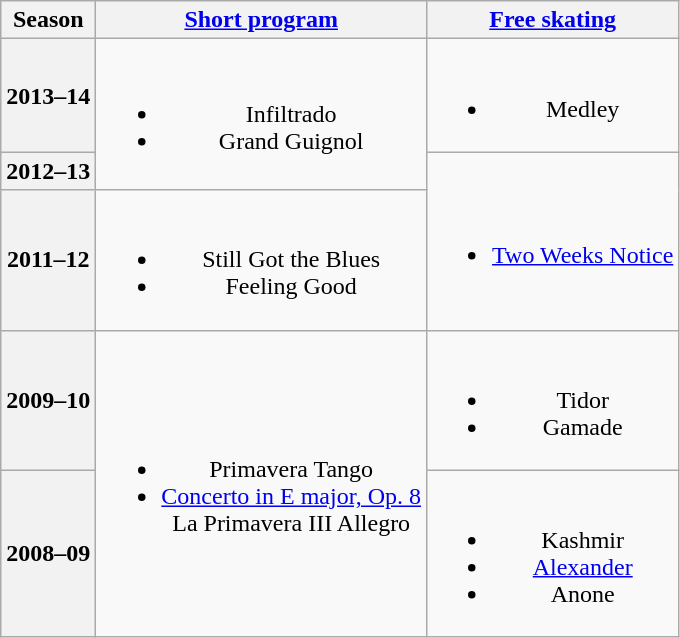<table class=wikitable style=text-align:center>
<tr>
<th>Season</th>
<th><a href='#'>Short program</a></th>
<th><a href='#'>Free skating</a></th>
</tr>
<tr>
<th>2013–14 <br> </th>
<td rowspan="2"><br><ul><li>Infiltrado <br></li><li>Grand Guignol <br></li></ul></td>
<td><br><ul><li>Medley <br></li></ul></td>
</tr>
<tr>
<th>2012–13 <br> </th>
<td rowspan="2"><br><ul><li><a href='#'>Two Weeks Notice</a> <br></li></ul></td>
</tr>
<tr>
<th>2011–12 <br> </th>
<td><br><ul><li>Still Got the Blues <br></li><li>Feeling Good <br></li></ul></td>
</tr>
<tr>
<th>2009–10 <br> </th>
<td rowspan="2"><br><ul><li>Primavera Tango <br></li><li><a href='#'>Concerto in E major, Op. 8</a> <br> La Primavera III Allegro <br></li></ul></td>
<td><br><ul><li>Tidor <br></li><li>Gamade <br></li></ul></td>
</tr>
<tr>
<th>2008–09 <br> </th>
<td><br><ul><li>Kashmir <br></li><li><a href='#'>Alexander</a> <br></li><li>Anone <br></li></ul></td>
</tr>
</table>
